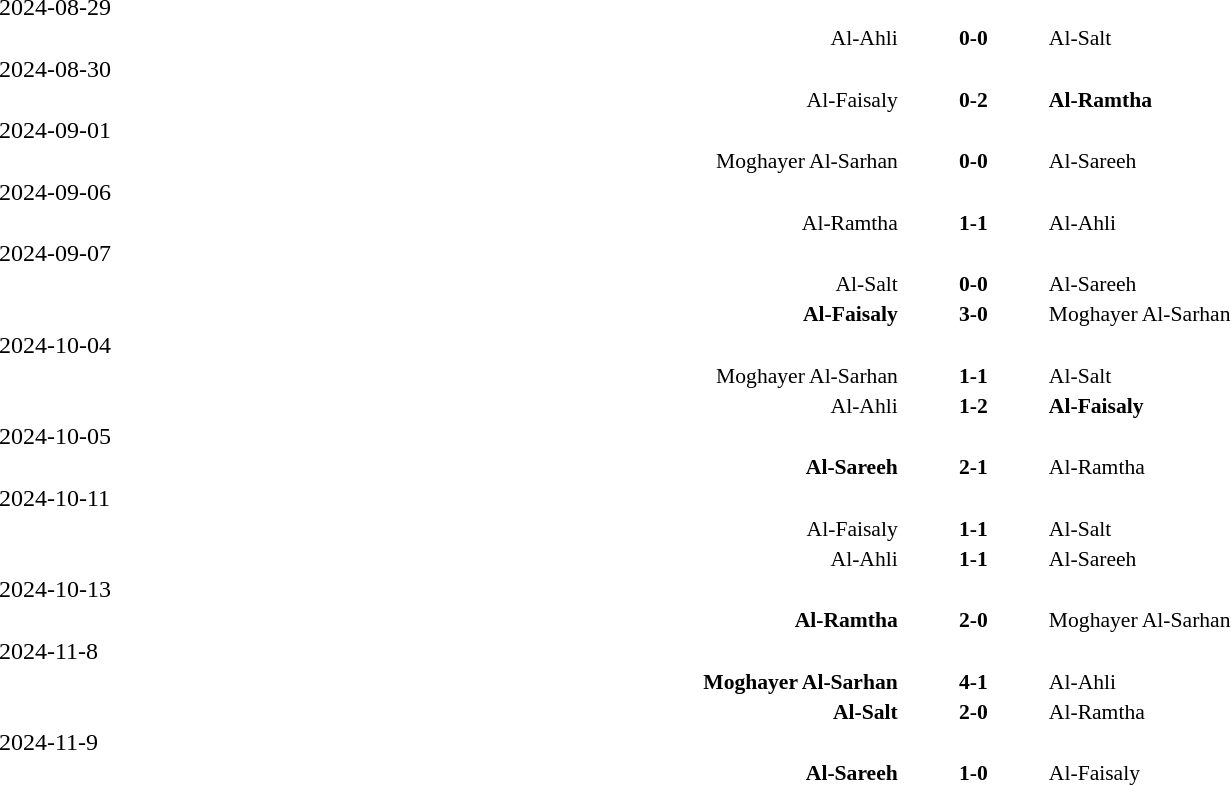<table width="100%" cellspacing="1">
<tr>
<td>2024-08-29</td>
</tr>
<tr style="font-size:90%">
<td align="right">Al-Ahli</td>
<td align="center"><strong>0-0</strong></td>
<td>Al-Salt</td>
</tr>
<tr>
<td>2024-08-30</td>
</tr>
<tr style="font-size:90%">
<td align="right">Al-Faisaly</td>
<td align="center"><strong>0-2</strong></td>
<td><strong>Al-Ramtha</strong></td>
</tr>
<tr>
<td>2024-09-01</td>
</tr>
<tr style="font-size:90%">
<td align="right">Moghayer Al-Sarhan</td>
<td align="center"><strong>0-0</strong></td>
<td>Al-Sareeh</td>
</tr>
<tr>
<td>2024-09-06</td>
</tr>
<tr style="font-size:90%">
<td align="right">Al-Ramtha</td>
<td align="center"><strong>1-1</strong></td>
<td>Al-Ahli</td>
</tr>
<tr>
<td>2024-09-07</td>
</tr>
<tr style="font-size:90%">
<td align="right">Al-Salt</td>
<td align="center"><strong>0-0</strong></td>
<td>Al-Sareeh</td>
</tr>
<tr style="font-size:90%">
<td align="right"><strong>Al-Faisaly</strong></td>
<td align="center"><strong>3-0</strong></td>
<td>Moghayer Al-Sarhan</td>
</tr>
<tr>
<td>2024-10-04</td>
</tr>
<tr style="font-size:90%">
<td align="right">Moghayer Al-Sarhan</td>
<td align="center"><strong>1-1</strong></td>
<td>Al-Salt</td>
</tr>
<tr style="font-size:90%">
<td align="right">Al-Ahli</td>
<td align="center"><strong>1-2</strong></td>
<td><strong>Al-Faisaly</strong></td>
</tr>
<tr>
<td>2024-10-05</td>
</tr>
<tr style="font-size:90%">
<td align="right"><strong>Al-Sareeh</strong></td>
<td align="center"><strong>2-1</strong></td>
<td>Al-Ramtha</td>
</tr>
<tr>
<td>2024-10-11</td>
</tr>
<tr style="font-size:90%">
<td align="right">Al-Faisaly</td>
<td align="center"><strong>1-1</strong></td>
<td>Al-Salt</td>
</tr>
<tr style="font-size:90%">
<td align="right">Al-Ahli</td>
<td align="center"><strong>1-1</strong></td>
<td>Al-Sareeh</td>
</tr>
<tr>
<td>2024-10-13</td>
</tr>
<tr style="font-size:90%">
<td align="right"><strong>Al-Ramtha</strong></td>
<td align="center"><strong>2-0</strong></td>
<td>Moghayer Al-Sarhan</td>
</tr>
<tr>
<td>2024-11-8</td>
</tr>
<tr style="font-size:90%">
<td align="right"><strong>Moghayer Al-Sarhan</strong></td>
<td align="center"><strong>4-1</strong></td>
<td>Al-Ahli</td>
</tr>
<tr style="font-size:90%">
<td align="right"><strong>Al-Salt</strong></td>
<td align="center"><strong>2-0</strong></td>
<td>Al-Ramtha</td>
</tr>
<tr>
<td>2024-11-9</td>
</tr>
<tr style="font-size:90%">
<td align="right"><strong>Al-Sareeh</strong></td>
<td align="center"><strong>1-0</strong></td>
<td>Al-Faisaly</td>
</tr>
</table>
